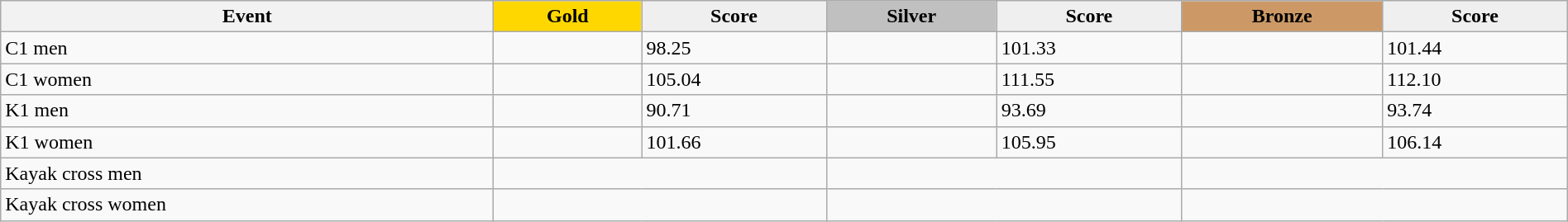<table class="wikitable" width=100%>
<tr>
<th>Event</th>
<td align=center bgcolor="gold"><strong>Gold</strong></td>
<td align=center bgcolor="EFEFEF"><strong>Score</strong></td>
<td align=center bgcolor="silver"><strong>Silver</strong></td>
<td align=center bgcolor="EFEFEF"><strong>Score</strong></td>
<td align=center bgcolor="CC9966"><strong>Bronze</strong></td>
<td align=center bgcolor="EFEFEF"><strong>Score</strong></td>
</tr>
<tr>
<td>C1 men</td>
<td></td>
<td>98.25</td>
<td></td>
<td>101.33</td>
<td></td>
<td>101.44</td>
</tr>
<tr>
<td>C1 women</td>
<td></td>
<td>105.04</td>
<td></td>
<td>111.55</td>
<td></td>
<td>112.10</td>
</tr>
<tr>
<td>K1 men</td>
<td></td>
<td>90.71</td>
<td></td>
<td>93.69</td>
<td></td>
<td>93.74</td>
</tr>
<tr>
<td>K1 women</td>
<td></td>
<td>101.66</td>
<td></td>
<td>105.95</td>
<td></td>
<td>106.14</td>
</tr>
<tr>
<td>Kayak cross men</td>
<td colspan=2></td>
<td colspan=2></td>
<td colspan=2></td>
</tr>
<tr>
<td>Kayak cross women</td>
<td colspan=2></td>
<td colspan=2></td>
<td colspan=2></td>
</tr>
</table>
